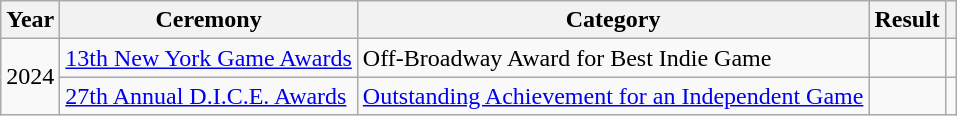<table class="wikitable plainrowheaders sortable" width="auto">
<tr>
<th scope="col">Year</th>
<th scope="col">Ceremony</th>
<th scope="col">Category</th>
<th scope="col">Result</th>
<th scope="col" class="unsortable"></th>
</tr>
<tr>
<td rowspan="2" style="text-align:center;">2024</td>
<td><a href='#'>13th New York Game Awards</a></td>
<td>Off-Broadway Award for Best Indie Game</td>
<td></td>
<td rowspan="1"></td>
</tr>
<tr>
<td><a href='#'>27th Annual D.I.C.E. Awards</a></td>
<td><a href='#'>Outstanding Achievement for an Independent Game</a></td>
<td></td>
<td style="text-align:center;"></td>
</tr>
</table>
